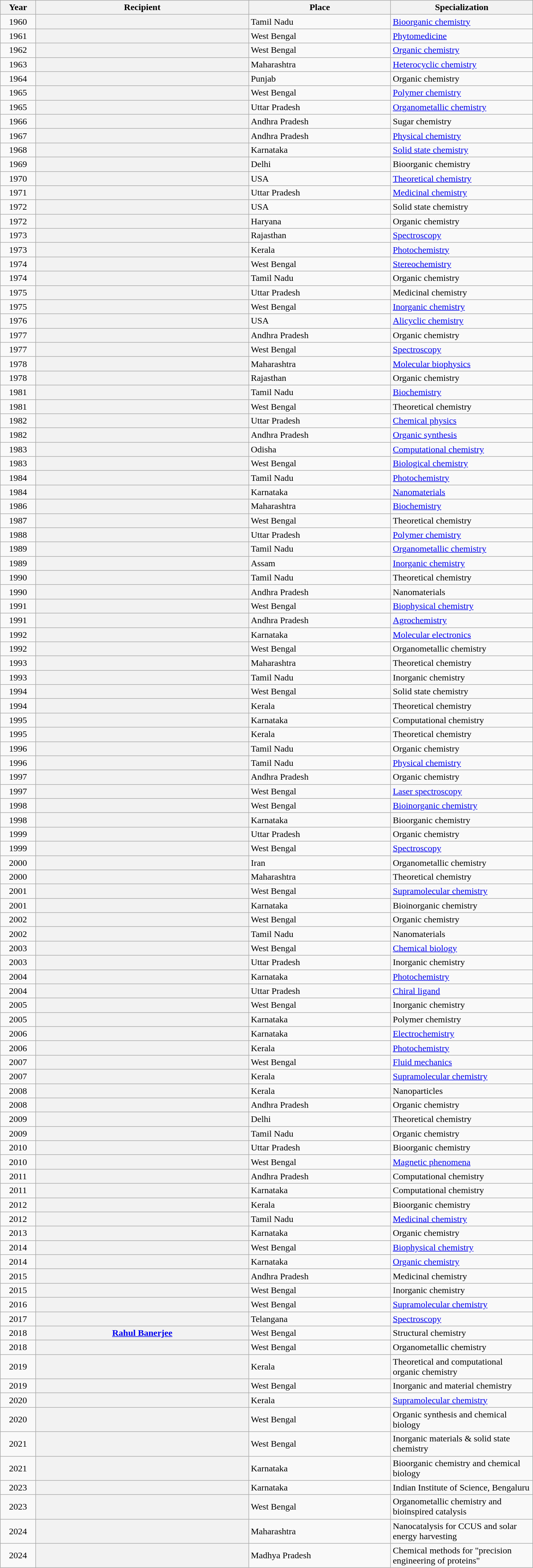<table class="wikitable plainrowheaders sortable" style="width:75%">
<tr>
<th scope="col" style="width:5%">Year</th>
<th scope="col" style="width:30%">Recipient</th>
<th scope="col" style="width:20%">Place</th>
<th scope="col" style="width:20%">Specialization</th>
</tr>
<tr>
<td style="text-align:center;">1960</td>
<th scope="row"></th>
<td>Tamil Nadu</td>
<td><a href='#'>Bioorganic chemistry</a></td>
</tr>
<tr>
<td style="text-align:center;">1961</td>
<th scope="row"></th>
<td>West Bengal</td>
<td><a href='#'>Phytomedicine</a></td>
</tr>
<tr>
<td style="text-align:center;">1962</td>
<th scope="row"></th>
<td>West Bengal</td>
<td><a href='#'>Organic chemistry</a></td>
</tr>
<tr>
<td style="text-align:center;">1963</td>
<th scope="row"></th>
<td>Maharashtra</td>
<td><a href='#'>Heterocyclic chemistry</a></td>
</tr>
<tr>
<td style="text-align:center;">1964</td>
<th scope="row"></th>
<td>Punjab</td>
<td>Organic chemistry</td>
</tr>
<tr>
<td style="text-align:center;">1965</td>
<th scope="row"></th>
<td>West Bengal</td>
<td><a href='#'>Polymer chemistry</a></td>
</tr>
<tr>
<td style="text-align:center;">1965</td>
<th scope="row"></th>
<td>Uttar Pradesh</td>
<td><a href='#'>Organometallic chemistry</a></td>
</tr>
<tr>
<td style="text-align:center;">1966</td>
<th scope="row"></th>
<td>Andhra Pradesh</td>
<td>Sugar chemistry</td>
</tr>
<tr>
<td style="text-align:center;">1967</td>
<th scope="row"></th>
<td>Andhra Pradesh</td>
<td><a href='#'>Physical chemistry</a></td>
</tr>
<tr>
<td style="text-align:center;">1968</td>
<th scope="row"></th>
<td>Karnataka</td>
<td><a href='#'>Solid state chemistry</a></td>
</tr>
<tr>
<td style="text-align:center;">1969</td>
<th scope="row"></th>
<td>Delhi</td>
<td>Bioorganic chemistry</td>
</tr>
<tr>
<td style="text-align:center;">1970</td>
<th scope="row"></th>
<td>USA</td>
<td><a href='#'>Theoretical chemistry</a></td>
</tr>
<tr>
<td style="text-align:center;">1971</td>
<th scope="row"></th>
<td>Uttar Pradesh</td>
<td><a href='#'>Medicinal chemistry</a></td>
</tr>
<tr>
<td style="text-align:center;">1972</td>
<th scope="row"></th>
<td>USA</td>
<td>Solid state chemistry</td>
</tr>
<tr>
<td style="text-align:center;">1972</td>
<th scope="row"></th>
<td>Haryana</td>
<td>Organic chemistry</td>
</tr>
<tr>
<td style="text-align:center;">1973</td>
<th scope="row"></th>
<td>Rajasthan</td>
<td><a href='#'>Spectroscopy</a></td>
</tr>
<tr>
<td style="text-align:center;">1973</td>
<th scope="row"></th>
<td>Kerala</td>
<td><a href='#'>Photochemistry</a></td>
</tr>
<tr>
<td style="text-align:center;">1974</td>
<th scope="row"></th>
<td>West Bengal</td>
<td><a href='#'>Stereochemistry</a></td>
</tr>
<tr>
<td style="text-align:center;">1974</td>
<th scope="row"></th>
<td>Tamil Nadu</td>
<td>Organic chemistry</td>
</tr>
<tr>
<td style="text-align:center;">1975</td>
<th scope="row"></th>
<td>Uttar Pradesh</td>
<td>Medicinal chemistry</td>
</tr>
<tr>
<td style="text-align:center;">1975</td>
<th scope="row"></th>
<td>West Bengal</td>
<td><a href='#'>Inorganic chemistry</a></td>
</tr>
<tr>
<td style="text-align:center;">1976</td>
<th scope="row"></th>
<td>USA</td>
<td><a href='#'>Alicyclic chemistry</a></td>
</tr>
<tr>
<td style="text-align:center;">1977</td>
<th scope="row"></th>
<td>Andhra Pradesh</td>
<td>Organic chemistry</td>
</tr>
<tr>
<td style="text-align:center;">1977</td>
<th scope="row"></th>
<td>West Bengal</td>
<td><a href='#'>Spectroscopy</a></td>
</tr>
<tr>
<td style="text-align:center;">1978</td>
<th scope="row"></th>
<td>Maharashtra</td>
<td><a href='#'>Molecular biophysics</a></td>
</tr>
<tr>
<td style="text-align:center;">1978</td>
<th scope="row"></th>
<td>Rajasthan</td>
<td>Organic chemistry</td>
</tr>
<tr>
<td style="text-align:center;">1981</td>
<th scope="row"></th>
<td>Tamil Nadu</td>
<td><a href='#'>Biochemistry</a></td>
</tr>
<tr>
<td style="text-align:center;">1981</td>
<th scope="row"></th>
<td>West Bengal</td>
<td>Theoretical chemistry</td>
</tr>
<tr>
<td style="text-align:center;">1982</td>
<th scope="row"></th>
<td>Uttar Pradesh</td>
<td><a href='#'>Chemical physics</a></td>
</tr>
<tr>
<td style="text-align:center;">1982</td>
<th scope="row"></th>
<td>Andhra Pradesh</td>
<td><a href='#'>Organic synthesis</a></td>
</tr>
<tr>
<td style="text-align:center;">1983</td>
<th scope="row"></th>
<td>Odisha</td>
<td><a href='#'>Computational chemistry</a></td>
</tr>
<tr>
<td style="text-align:center;">1983</td>
<th scope="row"></th>
<td>West Bengal</td>
<td><a href='#'>Biological chemistry</a></td>
</tr>
<tr>
<td style="text-align:center;">1984</td>
<th scope="row"></th>
<td>Tamil Nadu</td>
<td><a href='#'>Photochemistry</a></td>
</tr>
<tr>
<td style="text-align:center;">1984</td>
<th scope="row"></th>
<td>Karnataka</td>
<td><a href='#'>Nanomaterials</a></td>
</tr>
<tr>
<td style="text-align:center;">1986</td>
<th scope="row"></th>
<td>Maharashtra</td>
<td><a href='#'>Biochemistry</a></td>
</tr>
<tr>
<td style="text-align:center;">1987</td>
<th scope="row"></th>
<td>West Bengal</td>
<td>Theoretical chemistry</td>
</tr>
<tr>
<td style="text-align:center;">1988</td>
<th scope="row"></th>
<td>Uttar Pradesh</td>
<td><a href='#'>Polymer chemistry</a></td>
</tr>
<tr>
<td style="text-align:center;">1989</td>
<th scope="row"></th>
<td>Tamil Nadu</td>
<td><a href='#'>Organometallic chemistry</a></td>
</tr>
<tr>
<td style="text-align:center;">1989</td>
<th scope="row"></th>
<td>Assam</td>
<td><a href='#'>Inorganic chemistry</a></td>
</tr>
<tr>
<td style="text-align:center;">1990</td>
<th scope="row"></th>
<td>Tamil Nadu</td>
<td>Theoretical chemistry</td>
</tr>
<tr>
<td style="text-align:center;">1990</td>
<th scope="row"></th>
<td>Andhra Pradesh</td>
<td>Nanomaterials</td>
</tr>
<tr>
<td style="text-align:center;">1991</td>
<th scope="row"></th>
<td>West Bengal</td>
<td><a href='#'>Biophysical chemistry</a></td>
</tr>
<tr>
<td style="text-align:center;">1991</td>
<th scope="row"></th>
<td>Andhra Pradesh</td>
<td><a href='#'>Agrochemistry</a></td>
</tr>
<tr>
<td style="text-align:center;">1992</td>
<th scope="row"></th>
<td>Karnataka</td>
<td><a href='#'>Molecular electronics</a></td>
</tr>
<tr>
<td style="text-align:center;">1992</td>
<th scope="row"></th>
<td>West Bengal</td>
<td>Organometallic chemistry</td>
</tr>
<tr>
<td style="text-align:center;">1993</td>
<th scope="row"></th>
<td>Maharashtra</td>
<td>Theoretical chemistry</td>
</tr>
<tr>
<td style="text-align:center;">1993</td>
<th scope="row"></th>
<td>Tamil Nadu</td>
<td>Inorganic chemistry</td>
</tr>
<tr>
<td style="text-align:center;">1994</td>
<th scope="row"></th>
<td>West Bengal</td>
<td>Solid state chemistry</td>
</tr>
<tr>
<td style="text-align:center;">1994</td>
<th scope="row"></th>
<td>Kerala</td>
<td>Theoretical chemistry</td>
</tr>
<tr>
<td style="text-align:center;">1995</td>
<th scope="row"></th>
<td>Karnataka</td>
<td>Computational chemistry</td>
</tr>
<tr>
<td style="text-align:center;">1995</td>
<th scope="row"></th>
<td>Kerala</td>
<td>Theoretical chemistry</td>
</tr>
<tr>
<td style="text-align:center;">1996</td>
<th scope="row"></th>
<td>Tamil Nadu</td>
<td>Organic chemistry</td>
</tr>
<tr>
<td style="text-align:center;">1996</td>
<th scope="row"></th>
<td>Tamil Nadu</td>
<td><a href='#'>Physical chemistry</a></td>
</tr>
<tr>
<td style="text-align:center;">1997</td>
<th scope="row"></th>
<td>Andhra Pradesh</td>
<td>Organic chemistry</td>
</tr>
<tr>
<td style="text-align:center;">1997</td>
<th scope="row"></th>
<td>West Bengal</td>
<td><a href='#'>Laser spectroscopy</a></td>
</tr>
<tr>
<td style="text-align:center;">1998</td>
<th scope="row"></th>
<td>West Bengal</td>
<td><a href='#'>Bioinorganic chemistry</a></td>
</tr>
<tr>
<td style="text-align:center;">1998</td>
<th scope="row"></th>
<td>Karnataka</td>
<td>Bioorganic chemistry</td>
</tr>
<tr>
<td style="text-align:center;">1999</td>
<th scope="row"></th>
<td>Uttar Pradesh</td>
<td>Organic chemistry</td>
</tr>
<tr>
<td style="text-align:center;">1999</td>
<th scope="row"></th>
<td>West Bengal</td>
<td><a href='#'>Spectroscopy</a></td>
</tr>
<tr>
<td style="text-align:center;">2000</td>
<th scope="row"></th>
<td>Iran</td>
<td>Organometallic chemistry</td>
</tr>
<tr>
<td style="text-align:center;">2000</td>
<th scope="row"></th>
<td>Maharashtra</td>
<td>Theoretical chemistry</td>
</tr>
<tr>
<td style="text-align:center;">2001</td>
<th scope="row"></th>
<td>West Bengal</td>
<td><a href='#'>Supramolecular chemistry</a></td>
</tr>
<tr>
<td style="text-align:center;">2001</td>
<th scope="row"></th>
<td>Karnataka</td>
<td>Bioinorganic chemistry</td>
</tr>
<tr>
<td style="text-align:center;">2002</td>
<th scope="row"></th>
<td>West Bengal</td>
<td>Organic chemistry</td>
</tr>
<tr>
<td style="text-align:center;">2002</td>
<th scope="row"></th>
<td>Tamil Nadu</td>
<td>Nanomaterials</td>
</tr>
<tr>
<td style="text-align:center;">2003</td>
<th scope="row"></th>
<td>West Bengal</td>
<td><a href='#'>Chemical biology</a></td>
</tr>
<tr>
<td style="text-align:center;">2003</td>
<th scope="row"></th>
<td>Uttar Pradesh</td>
<td>Inorganic chemistry</td>
</tr>
<tr>
<td style="text-align:center;">2004</td>
<th scope="row"></th>
<td>Karnataka</td>
<td><a href='#'>Photochemistry</a></td>
</tr>
<tr>
<td style="text-align:center;">2004</td>
<th scope="row"></th>
<td>Uttar Pradesh</td>
<td><a href='#'>Chiral ligand</a></td>
</tr>
<tr>
<td style="text-align:center;">2005</td>
<th scope="row"></th>
<td>West Bengal</td>
<td>Inorganic chemistry</td>
</tr>
<tr>
<td style="text-align:center;">2005</td>
<th scope="row"></th>
<td>Karnataka</td>
<td>Polymer chemistry</td>
</tr>
<tr>
<td style="text-align:center;">2006</td>
<th scope="row"></th>
<td>Karnataka</td>
<td><a href='#'>Electrochemistry</a></td>
</tr>
<tr>
<td style="text-align:center;">2006</td>
<th scope="row"></th>
<td>Kerala</td>
<td><a href='#'>Photochemistry</a></td>
</tr>
<tr>
<td style="text-align:center;">2007</td>
<th scope="row"></th>
<td>West Bengal</td>
<td><a href='#'>Fluid mechanics</a></td>
</tr>
<tr>
<td style="text-align:center;">2007</td>
<th scope="row"></th>
<td>Kerala</td>
<td><a href='#'>Supramolecular chemistry</a></td>
</tr>
<tr>
<td style="text-align:center;">2008</td>
<th scope="row"></th>
<td>Kerala</td>
<td>Nanoparticles</td>
</tr>
<tr>
<td style="text-align:center;">2008</td>
<th scope="row"></th>
<td>Andhra Pradesh</td>
<td>Organic chemistry</td>
</tr>
<tr>
<td style="text-align:center;">2009</td>
<th scope="row"></th>
<td>Delhi</td>
<td>Theoretical chemistry</td>
</tr>
<tr>
<td style="text-align:center;">2009</td>
<th scope="row"></th>
<td>Tamil Nadu</td>
<td>Organic chemistry</td>
</tr>
<tr>
<td style="text-align:center;">2010</td>
<th scope="row"></th>
<td>Uttar Pradesh</td>
<td>Bioorganic chemistry</td>
</tr>
<tr>
<td style="text-align:center;">2010</td>
<th scope="row"></th>
<td>West Bengal</td>
<td><a href='#'>Magnetic phenomena</a></td>
</tr>
<tr>
<td style="text-align:center;">2011</td>
<th scope="row"></th>
<td>Andhra Pradesh</td>
<td>Computational chemistry</td>
</tr>
<tr>
<td style="text-align:center;">2011</td>
<th scope="row"></th>
<td>Karnataka</td>
<td>Computational chemistry</td>
</tr>
<tr>
<td style="text-align:center;">2012</td>
<th scope="row"></th>
<td>Kerala</td>
<td>Bioorganic chemistry</td>
</tr>
<tr>
<td style="text-align:center;">2012</td>
<th scope="row"></th>
<td>Tamil Nadu</td>
<td><a href='#'>Medicinal chemistry</a></td>
</tr>
<tr>
<td style="text-align:center;">2013</td>
<th scope="row"></th>
<td>Karnataka</td>
<td>Organic chemistry</td>
</tr>
<tr>
<td style="text-align:center;">2014</td>
<th scope="row"></th>
<td>West Bengal</td>
<td><a href='#'>Biophysical chemistry</a></td>
</tr>
<tr>
<td style="text-align:center;">2014</td>
<th scope="row"></th>
<td>Karnataka</td>
<td><a href='#'>Organic chemistry</a></td>
</tr>
<tr>
<td style="text-align:center;">2015</td>
<th scope="row"></th>
<td>Andhra Pradesh</td>
<td>Medicinal chemistry</td>
</tr>
<tr>
<td style="text-align:center;">2015</td>
<th scope="row"></th>
<td>West Bengal</td>
<td>Inorganic chemistry</td>
</tr>
<tr>
<td style="text-align:center;">2016</td>
<th scope="row"></th>
<td>West Bengal</td>
<td><a href='#'>Supramolecular chemistry</a></td>
</tr>
<tr>
<td style="text-align:center;">2017</td>
<th scope="row"></th>
<td>Telangana</td>
<td><a href='#'>Spectroscopy</a></td>
</tr>
<tr>
<td style="text-align:center;">2018</td>
<th scope="row"><a href='#'>Rahul Banerjee</a></th>
<td>West Bengal</td>
<td>Structural chemistry</td>
</tr>
<tr>
<td style="text-align:center;">2018</td>
<th scope="row"></th>
<td>West Bengal</td>
<td>Organometallic chemistry</td>
</tr>
<tr>
<td style="text-align:center;">2019</td>
<th scope="row"></th>
<td>Kerala</td>
<td>Theoretical and computational organic chemistry</td>
</tr>
<tr>
<td style="text-align:center;">2019</td>
<th scope="row"></th>
<td>West Bengal</td>
<td>Inorganic and material chemistry</td>
</tr>
<tr>
<td style="text-align:center;">2020</td>
<th scope="row"></th>
<td>Kerala</td>
<td><a href='#'>Supramolecular chemistry</a></td>
</tr>
<tr>
<td style="text-align:center;">2020</td>
<th scope="row"></th>
<td>West Bengal</td>
<td>Organic synthesis and chemical biology</td>
</tr>
<tr>
<td style="text-align:center;">2021</td>
<th scope="row"></th>
<td>West Bengal</td>
<td>Inorganic materials & solid state chemistry</td>
</tr>
<tr>
<td style="text-align:center;">2021</td>
<th scope="row"></th>
<td>Karnataka</td>
<td>Bioorganic chemistry and chemical biology</td>
</tr>
<tr>
<td style="text-align:center;">2023</td>
<th scope="row"></th>
<td>Karnataka</td>
<td>Indian Institute of Science, Bengaluru</td>
</tr>
<tr>
<td style="text-align:center;">2023</td>
<th scope="row"></th>
<td>West Bengal</td>
<td>Organometallic chemistry and bioinspired catalysis</td>
</tr>
<tr>
<td style="text-align:center;">2024</td>
<th scope="row"></th>
<td>Maharashtra</td>
<td>Nanocatalysis for CCUS and solar energy harvesting</td>
</tr>
<tr>
<td style="text-align:center;">2024</td>
<th scope="row"></th>
<td>Madhya Pradesh</td>
<td>Chemical methods for "precision engineering of proteins"</td>
</tr>
</table>
